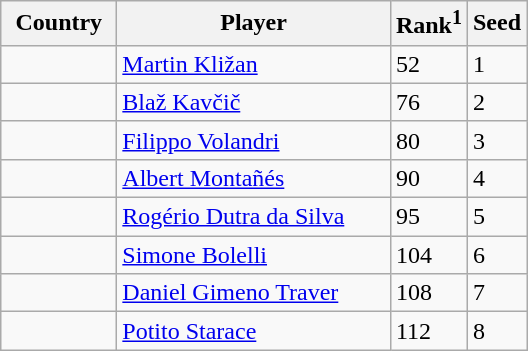<table class="sortable wikitable">
<tr>
<th width="70">Country</th>
<th width="175">Player</th>
<th>Rank<sup>1</sup></th>
<th>Seed</th>
</tr>
<tr>
<td></td>
<td><a href='#'>Martin Kližan</a></td>
<td>52</td>
<td>1</td>
</tr>
<tr>
<td></td>
<td><a href='#'>Blaž Kavčič</a></td>
<td>76</td>
<td>2</td>
</tr>
<tr>
<td></td>
<td><a href='#'>Filippo Volandri</a></td>
<td>80</td>
<td>3</td>
</tr>
<tr>
<td></td>
<td><a href='#'>Albert Montañés</a></td>
<td>90</td>
<td>4</td>
</tr>
<tr>
<td></td>
<td><a href='#'>Rogério Dutra da Silva</a></td>
<td>95</td>
<td>5</td>
</tr>
<tr>
<td></td>
<td><a href='#'>Simone Bolelli</a></td>
<td>104</td>
<td>6</td>
</tr>
<tr>
<td></td>
<td><a href='#'>Daniel Gimeno Traver</a></td>
<td>108</td>
<td>7</td>
</tr>
<tr>
<td></td>
<td><a href='#'>Potito Starace</a></td>
<td>112</td>
<td>8</td>
</tr>
</table>
